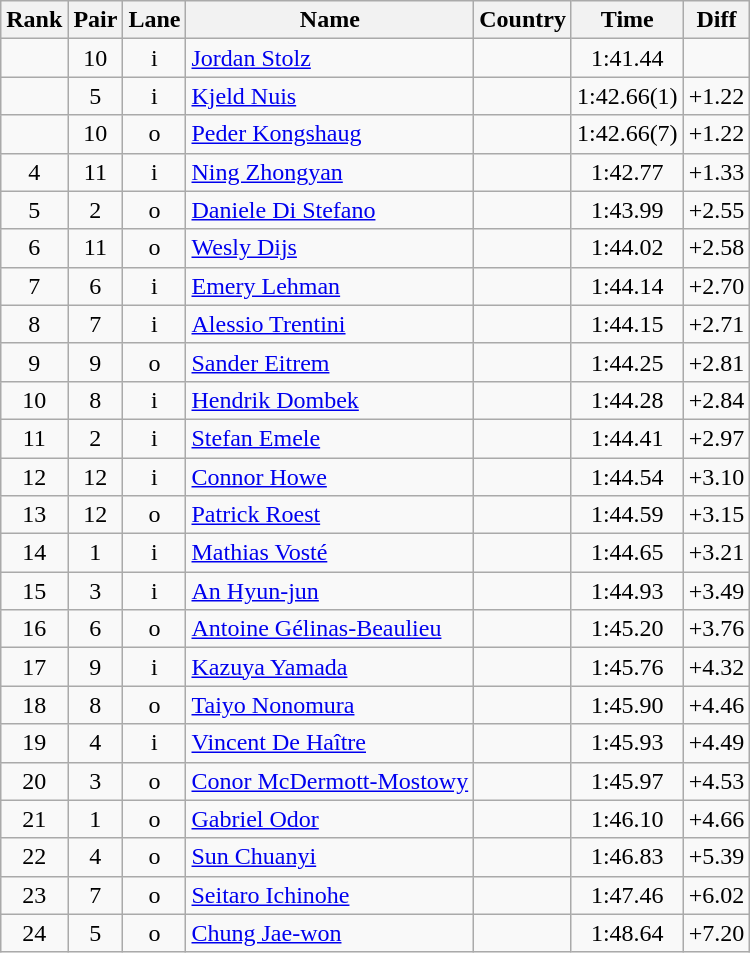<table class="wikitable sortable" style="text-align:center">
<tr>
<th>Rank</th>
<th>Pair</th>
<th>Lane</th>
<th>Name</th>
<th>Country</th>
<th>Time</th>
<th>Diff</th>
</tr>
<tr>
<td></td>
<td>10</td>
<td>i</td>
<td align=left><a href='#'>Jordan Stolz</a></td>
<td align=left></td>
<td>1:41.44</td>
<td></td>
</tr>
<tr>
<td></td>
<td>5</td>
<td>i</td>
<td align=left><a href='#'>Kjeld Nuis</a></td>
<td align=left></td>
<td>1:42.66(1)</td>
<td>+1.22</td>
</tr>
<tr>
<td></td>
<td>10</td>
<td>o</td>
<td align=left><a href='#'>Peder Kongshaug</a></td>
<td align=left></td>
<td>1:42.66(7)</td>
<td>+1.22</td>
</tr>
<tr>
<td>4</td>
<td>11</td>
<td>i</td>
<td align=left><a href='#'>Ning Zhongyan</a></td>
<td align=left></td>
<td>1:42.77</td>
<td>+1.33</td>
</tr>
<tr>
<td>5</td>
<td>2</td>
<td>o</td>
<td align=left><a href='#'>Daniele Di Stefano</a></td>
<td align=left></td>
<td>1:43.99</td>
<td>+2.55</td>
</tr>
<tr>
<td>6</td>
<td>11</td>
<td>o</td>
<td align=left><a href='#'>Wesly Dijs</a></td>
<td align=left></td>
<td>1:44.02</td>
<td>+2.58</td>
</tr>
<tr>
<td>7</td>
<td>6</td>
<td>i</td>
<td align=left><a href='#'>Emery Lehman</a></td>
<td align=left></td>
<td>1:44.14</td>
<td>+2.70</td>
</tr>
<tr>
<td>8</td>
<td>7</td>
<td>i</td>
<td align=left><a href='#'>Alessio Trentini</a></td>
<td align=left></td>
<td>1:44.15</td>
<td>+2.71</td>
</tr>
<tr>
<td>9</td>
<td>9</td>
<td>o</td>
<td align=left><a href='#'>Sander Eitrem</a></td>
<td align=left></td>
<td>1:44.25</td>
<td>+2.81</td>
</tr>
<tr>
<td>10</td>
<td>8</td>
<td>i</td>
<td align=left><a href='#'>Hendrik Dombek</a></td>
<td align=left></td>
<td>1:44.28</td>
<td>+2.84</td>
</tr>
<tr>
<td>11</td>
<td>2</td>
<td>i</td>
<td align=left><a href='#'>Stefan Emele</a></td>
<td align=left></td>
<td>1:44.41</td>
<td>+2.97</td>
</tr>
<tr>
<td>12</td>
<td>12</td>
<td>i</td>
<td align=left><a href='#'>Connor Howe</a></td>
<td align=left></td>
<td>1:44.54</td>
<td>+3.10</td>
</tr>
<tr>
<td>13</td>
<td>12</td>
<td>o</td>
<td align=left><a href='#'>Patrick Roest</a></td>
<td align=left></td>
<td>1:44.59</td>
<td>+3.15</td>
</tr>
<tr>
<td>14</td>
<td>1</td>
<td>i</td>
<td align=left><a href='#'>Mathias Vosté</a></td>
<td align=left></td>
<td>1:44.65</td>
<td>+3.21</td>
</tr>
<tr>
<td>15</td>
<td>3</td>
<td>i</td>
<td align=left><a href='#'>An Hyun-jun</a></td>
<td align=left></td>
<td>1:44.93</td>
<td>+3.49</td>
</tr>
<tr>
<td>16</td>
<td>6</td>
<td>o</td>
<td align=left><a href='#'>Antoine Gélinas-Beaulieu</a></td>
<td align=left></td>
<td>1:45.20</td>
<td>+3.76</td>
</tr>
<tr>
<td>17</td>
<td>9</td>
<td>i</td>
<td align=left><a href='#'>Kazuya Yamada</a></td>
<td align=left></td>
<td>1:45.76</td>
<td>+4.32</td>
</tr>
<tr>
<td>18</td>
<td>8</td>
<td>o</td>
<td align=left><a href='#'>Taiyo Nonomura</a></td>
<td align=left></td>
<td>1:45.90</td>
<td>+4.46</td>
</tr>
<tr>
<td>19</td>
<td>4</td>
<td>i</td>
<td align=left><a href='#'>Vincent De Haître</a></td>
<td align=left></td>
<td>1:45.93</td>
<td>+4.49</td>
</tr>
<tr>
<td>20</td>
<td>3</td>
<td>o</td>
<td align=left><a href='#'>Conor McDermott-Mostowy</a></td>
<td align=left></td>
<td>1:45.97</td>
<td>+4.53</td>
</tr>
<tr>
<td>21</td>
<td>1</td>
<td>o</td>
<td align=left><a href='#'>Gabriel Odor</a></td>
<td align=left></td>
<td>1:46.10</td>
<td>+4.66</td>
</tr>
<tr>
<td>22</td>
<td>4</td>
<td>o</td>
<td align=left><a href='#'>Sun Chuanyi</a></td>
<td align=left></td>
<td>1:46.83</td>
<td>+5.39</td>
</tr>
<tr>
<td>23</td>
<td>7</td>
<td>o</td>
<td align=left><a href='#'>Seitaro Ichinohe</a></td>
<td align=left></td>
<td>1:47.46</td>
<td>+6.02</td>
</tr>
<tr>
<td>24</td>
<td>5</td>
<td>o</td>
<td align=left><a href='#'>Chung Jae-won</a></td>
<td align=left></td>
<td>1:48.64</td>
<td>+7.20</td>
</tr>
</table>
